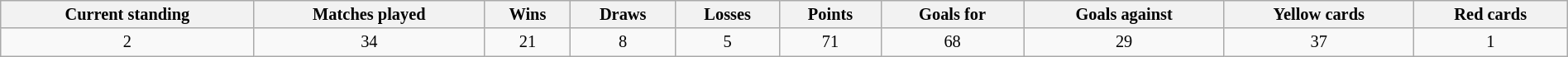<table class="wikitable" style="width:100%; font-size:85%;">
<tr>
<th align=center>Current standing</th>
<th align=center>Matches played</th>
<th align=center>Wins</th>
<th align=center>Draws</th>
<th align=center>Losses</th>
<th align=center>Points</th>
<th align=center>Goals for<br></th>
<th align=center>Goals against<br></th>
<th align=center>Yellow cards<br></th>
<th align=center>Red cards<br> </th>
</tr>
<tr>
<td align=center>2</td>
<td align=center>34</td>
<td align=center>21</td>
<td align=center>8</td>
<td align=center>5</td>
<td align=center>71</td>
<td align=center>68</td>
<td align=center>29</td>
<td align=center>37</td>
<td align=center>1</td>
</tr>
</table>
